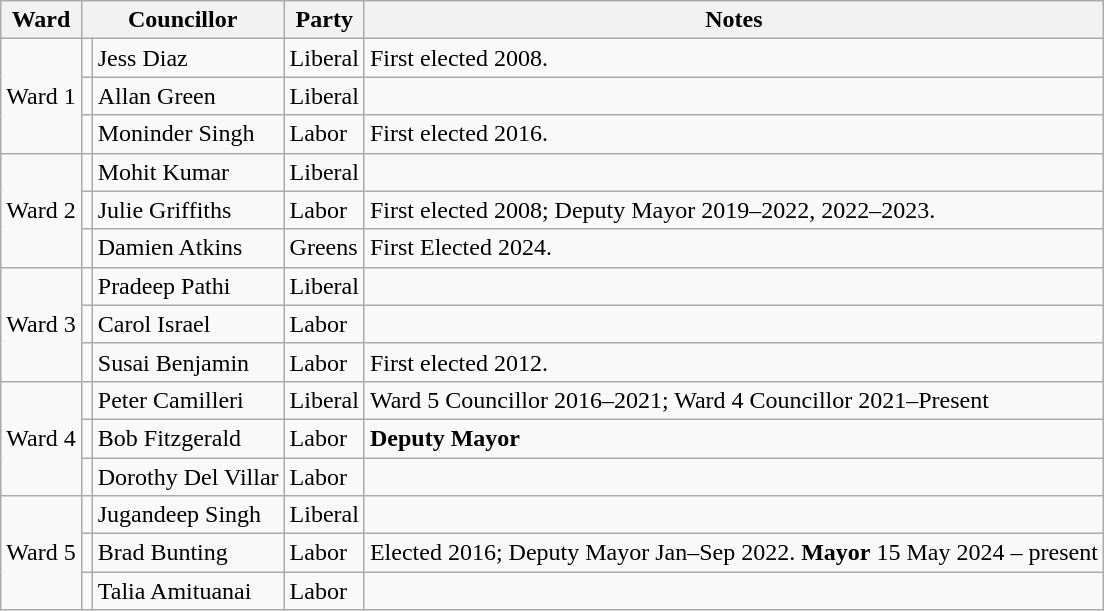<table class="wikitable">
<tr>
<th>Ward</th>
<th colspan="2">Councillor</th>
<th>Party</th>
<th>Notes</th>
</tr>
<tr>
<td rowspan="3">Ward 1</td>
<td></td>
<td>Jess Diaz</td>
<td>Liberal</td>
<td>First elected 2008.</td>
</tr>
<tr>
<td></td>
<td>Allan Green</td>
<td>Liberal</td>
<td></td>
</tr>
<tr>
<td></td>
<td>Moninder Singh</td>
<td>Labor</td>
<td>First elected 2016.</td>
</tr>
<tr>
<td rowspan="3">Ward 2</td>
<td></td>
<td>Mohit Kumar</td>
<td>Liberal</td>
<td></td>
</tr>
<tr>
<td></td>
<td>Julie Griffiths</td>
<td>Labor</td>
<td>First elected 2008; Deputy Mayor 2019–2022, 2022–2023.</td>
</tr>
<tr>
<td></td>
<td>Damien Atkins</td>
<td>Greens</td>
<td>First Elected 2024.</td>
</tr>
<tr>
<td rowspan="3">Ward 3</td>
<td></td>
<td>Pradeep Pathi</td>
<td>Liberal</td>
<td></td>
</tr>
<tr>
<td></td>
<td>Carol Israel</td>
<td>Labor</td>
<td></td>
</tr>
<tr>
<td></td>
<td>Susai Benjamin</td>
<td>Labor</td>
<td>First elected 2012.</td>
</tr>
<tr>
<td rowspan="3">Ward 4</td>
<td></td>
<td>Peter Camilleri</td>
<td>Liberal</td>
<td>Ward 5 Councillor 2016–2021; Ward 4 Councillor 2021–Present</td>
</tr>
<tr>
<td></td>
<td>Bob Fitzgerald</td>
<td>Labor</td>
<td><strong>Deputy Mayor</strong> </td>
</tr>
<tr>
<td></td>
<td>Dorothy Del Villar</td>
<td>Labor</td>
<td></td>
</tr>
<tr>
<td rowspan="3">Ward 5 </td>
<td></td>
<td>Jugandeep Singh</td>
<td>Liberal</td>
<td></td>
</tr>
<tr>
<td></td>
<td>Brad Bunting</td>
<td>Labor</td>
<td>Elected 2016; Deputy Mayor Jan–Sep 2022. <strong>Mayor</strong> 15 May 2024 – present</td>
</tr>
<tr>
<td></td>
<td>Talia Amituanai</td>
<td>Labor</td>
<td></td>
</tr>
</table>
